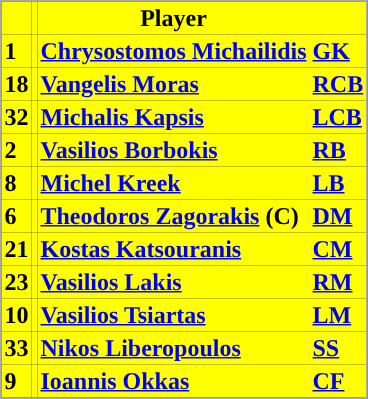<table class="toccolours" border="0" cellpadding="2" cellspacing="0" align="center" style="margin: 0.5em 0 1em 1em; background: #000000; border: 1px #aaaaaa solid;">
<tr bgcolor=#FFFF00>
<th></th>
<th></th>
<th>Player</th>
<th></th>
</tr>
<tr bgcolor=#FFFF00>
<td><strong>1</strong></td>
<td></td>
<td><a href='#'><span><strong>Chrysostomos Michailidis</strong></span></a></td>
<td><a href='#'><strong>GK</strong></a></td>
</tr>
<tr bgcolor=#FFFF00>
<td><strong>18</strong></td>
<td></td>
<td><a href='#'><span><strong>Vangelis Moras</strong></span></a></td>
<td><a href='#'><strong>RCB</strong></a></td>
</tr>
<tr bgcolor=#FFFF00>
<td><strong>32</strong></td>
<td></td>
<td><a href='#'><span><strong>Michalis Kapsis</strong></span></a></td>
<td><a href='#'><strong>LCB</strong></a></td>
</tr>
<tr bgcolor=#FFFF00>
<td><strong>2</strong></td>
<td></td>
<td><a href='#'><span><strong>Vasilios Borbokis</strong></span></a></td>
<td><a href='#'><strong>RB</strong></a></td>
</tr>
<tr bgcolor=#FFFF00>
<td><strong>8</strong></td>
<td></td>
<td><a href='#'><span><strong>Michel Kreek</strong></span></a></td>
<td><a href='#'><strong>LB</strong></a></td>
</tr>
<tr bgcolor=#FFFF00>
<td><strong>6</strong></td>
<td></td>
<td><a href='#'><span><strong>Theodoros Zagorakis</strong></span></a> <strong>(C)</strong></td>
<td><a href='#'><strong>DM</strong></a></td>
</tr>
<tr bgcolor=#FFFF00>
<td><strong>21</strong></td>
<td></td>
<td><a href='#'><span><strong>Kostas Katsouranis</strong></span></a></td>
<td><a href='#'><strong>CM</strong></a></td>
</tr>
<tr bgcolor=#FFFF00>
<td><strong>23</strong></td>
<td></td>
<td><a href='#'><span><strong>Vasilios Lakis</strong></span></a></td>
<td><a href='#'><strong>RM</strong></a></td>
</tr>
<tr bgcolor=#FFFF00>
<td><strong>10</strong></td>
<td></td>
<td><a href='#'><span><strong>Vasilios Tsiartas</strong></span></a></td>
<td><a href='#'><strong>LM</strong></a></td>
</tr>
<tr bgcolor=#FFFF00>
<td><strong>33</strong></td>
<td></td>
<td><a href='#'><span><strong>Nikos Liberopoulos</strong></span></a></td>
<td><a href='#'><strong>SS</strong></a></td>
</tr>
<tr bgcolor=#FFFF00>
<td><strong>9</strong></td>
<td></td>
<td><a href='#'><span><strong>Ioannis Okkas</strong></span></a></td>
<td><a href='#'><strong>CF</strong></a></td>
</tr>
</table>
